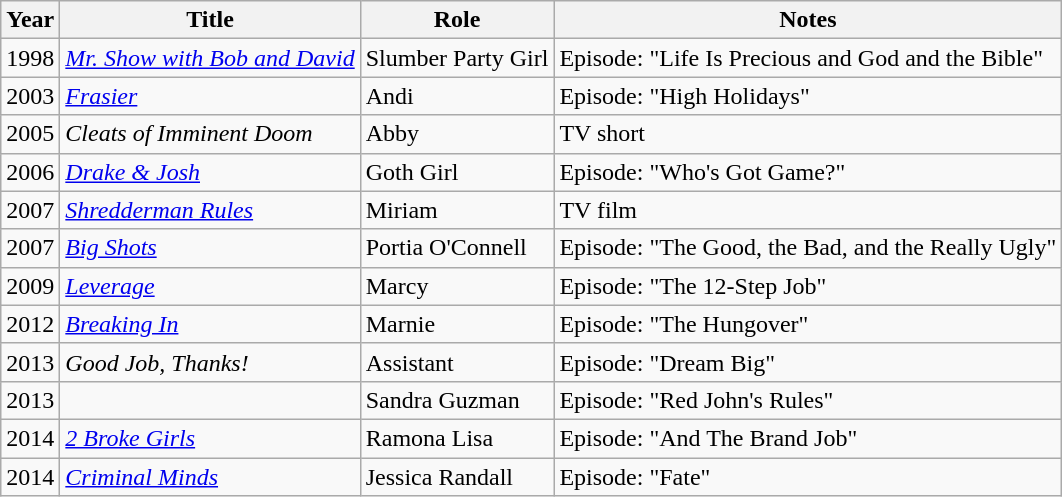<table class="wikitable sortable">
<tr>
<th>Year</th>
<th>Title</th>
<th>Role</th>
<th class="unsortable">Notes</th>
</tr>
<tr>
<td>1998</td>
<td><em><a href='#'>Mr. Show with Bob and David</a></em></td>
<td>Slumber Party Girl</td>
<td>Episode: "Life Is Precious and God and the Bible"</td>
</tr>
<tr>
<td>2003</td>
<td><em><a href='#'>Frasier</a></em></td>
<td>Andi</td>
<td>Episode: "High Holidays"</td>
</tr>
<tr>
<td>2005</td>
<td><em>Cleats of Imminent Doom</em></td>
<td>Abby</td>
<td>TV short</td>
</tr>
<tr>
<td>2006</td>
<td><em><a href='#'>Drake & Josh</a></em></td>
<td>Goth Girl</td>
<td>Episode: "Who's Got Game?"</td>
</tr>
<tr>
<td>2007</td>
<td><em><a href='#'>Shredderman Rules</a></em></td>
<td>Miriam</td>
<td>TV film</td>
</tr>
<tr>
<td>2007</td>
<td><em><a href='#'>Big Shots</a></em></td>
<td>Portia O'Connell</td>
<td>Episode: "The Good, the Bad, and the Really Ugly"</td>
</tr>
<tr>
<td>2009</td>
<td><em><a href='#'>Leverage</a></em></td>
<td>Marcy</td>
<td>Episode: "The 12-Step Job"</td>
</tr>
<tr>
<td>2012</td>
<td><em><a href='#'>Breaking In</a></em></td>
<td>Marnie</td>
<td>Episode: "The Hungover"</td>
</tr>
<tr>
<td>2013</td>
<td><em>Good Job, Thanks!</em></td>
<td>Assistant</td>
<td>Episode: "Dream Big"</td>
</tr>
<tr>
<td>2013</td>
<td><em></em></td>
<td>Sandra Guzman</td>
<td>Episode: "Red John's Rules"</td>
</tr>
<tr>
<td>2014</td>
<td><em><a href='#'>2 Broke Girls</a></em></td>
<td>Ramona Lisa</td>
<td>Episode: "And The Brand Job"</td>
</tr>
<tr>
<td>2014</td>
<td><em><a href='#'>Criminal Minds</a></em></td>
<td>Jessica Randall</td>
<td>Episode: "Fate"</td>
</tr>
</table>
